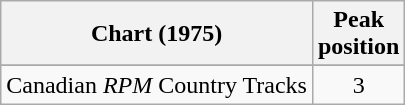<table class="wikitable sortable">
<tr>
<th align="left">Chart (1975)</th>
<th align="center">Peak<br>position</th>
</tr>
<tr>
</tr>
<tr>
<td align="left">Canadian <em>RPM</em> Country Tracks</td>
<td align="center">3</td>
</tr>
</table>
